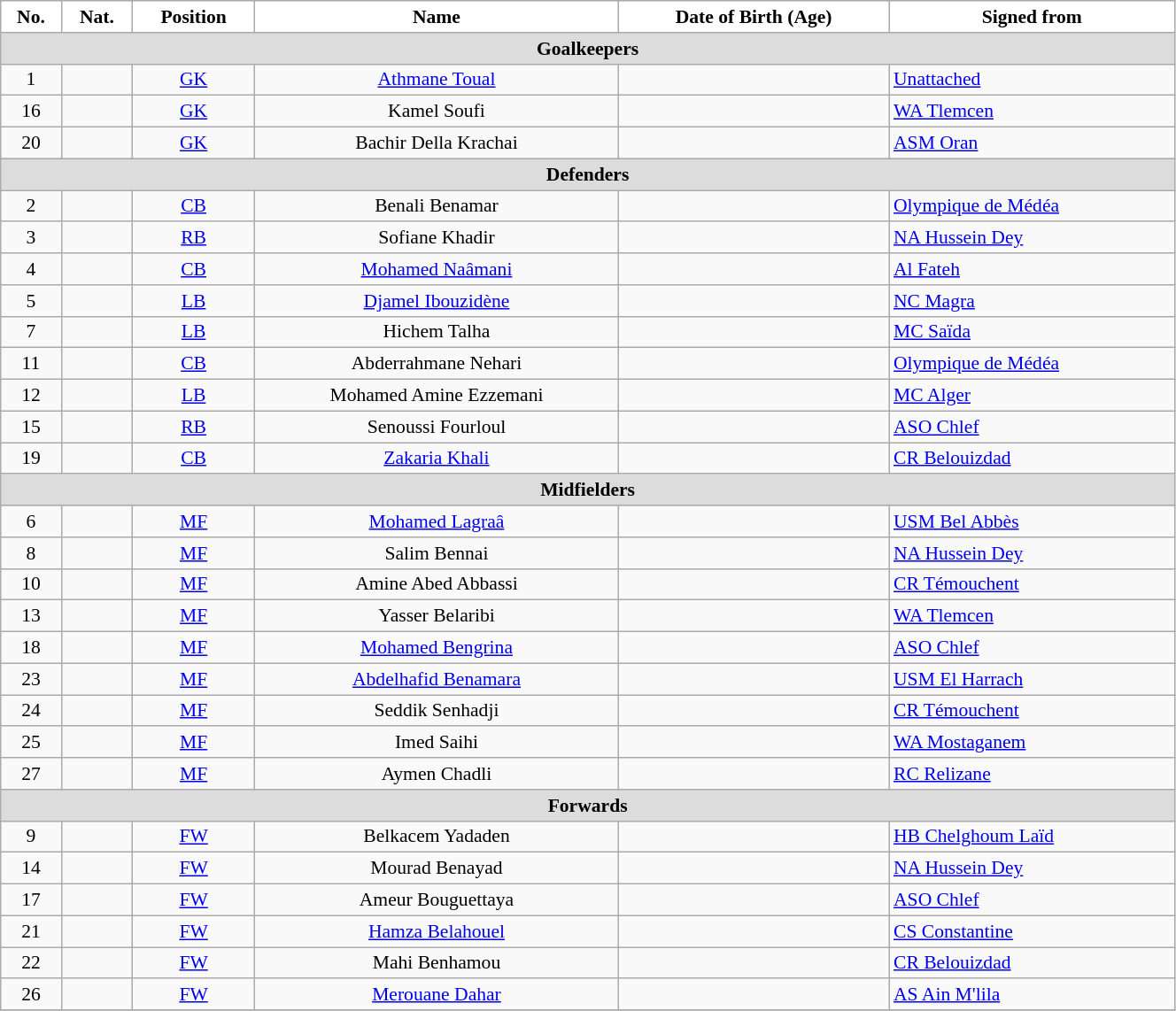<table class="wikitable" style="text-align:center; font-size:90%; width:70%">
<tr>
<th style="background:white; color:black; text-align:center;">No.</th>
<th style="background:white; color:black; text-align:center;">Nat.</th>
<th style="background:white; color:black; text-align:center;">Position</th>
<th style="background:white; color:black; text-align:center;">Name</th>
<th style="background:white; color:black; text-align:center;">Date of Birth (Age)</th>
<th style="background:white; color:black; text-align:center;">Signed from</th>
</tr>
<tr>
<th colspan=10 style="background:#DCDCDC; text-align:center;">Goalkeepers</th>
</tr>
<tr>
<td>1</td>
<td></td>
<td><a href='#'>GK</a></td>
<td><a href='#'>Athmane Toual</a></td>
<td></td>
<td style="text-align:left"><a href='#'>Unattached</a></td>
</tr>
<tr>
<td>16</td>
<td></td>
<td><a href='#'>GK</a></td>
<td>Kamel Soufi</td>
<td></td>
<td style="text-align:left"> <a href='#'>WA Tlemcen</a></td>
</tr>
<tr>
<td>20</td>
<td></td>
<td><a href='#'>GK</a></td>
<td>Bachir Della Krachai</td>
<td></td>
<td style="text-align:left"> <a href='#'>ASM Oran</a></td>
</tr>
<tr>
<th colspan=10 style="background:#DCDCDC; text-align:center;">Defenders</th>
</tr>
<tr>
<td>2</td>
<td></td>
<td><a href='#'>CB</a></td>
<td>Benali Benamar</td>
<td></td>
<td style="text-align:left"> <a href='#'>Olympique de Médéa</a></td>
</tr>
<tr>
<td>3</td>
<td></td>
<td><a href='#'>RB</a></td>
<td>Sofiane Khadir</td>
<td></td>
<td style="text-align:left"> <a href='#'>NA Hussein Dey</a></td>
</tr>
<tr>
<td>4</td>
<td></td>
<td><a href='#'>CB</a></td>
<td><a href='#'>Mohamed Naâmani</a></td>
<td></td>
<td style="text-align:left"> <a href='#'>Al Fateh</a></td>
</tr>
<tr>
<td>5</td>
<td></td>
<td><a href='#'>LB</a></td>
<td><a href='#'>Djamel Ibouzidène</a></td>
<td></td>
<td style="text-align:left"> <a href='#'>NC Magra</a></td>
</tr>
<tr>
<td>7</td>
<td></td>
<td><a href='#'>LB</a></td>
<td>Hichem Talha</td>
<td></td>
<td style="text-align:left"> <a href='#'>MC Saïda</a></td>
</tr>
<tr>
<td>11</td>
<td></td>
<td><a href='#'>CB</a></td>
<td>Abderrahmane Nehari</td>
<td></td>
<td style="text-align:left"> <a href='#'>Olympique de Médéa</a></td>
</tr>
<tr>
<td>12</td>
<td></td>
<td><a href='#'>LB</a></td>
<td>Mohamed Amine Ezzemani</td>
<td></td>
<td style="text-align:left"> <a href='#'>MC Alger</a></td>
</tr>
<tr>
<td>15</td>
<td></td>
<td><a href='#'>RB</a></td>
<td>Senoussi Fourloul</td>
<td></td>
<td style="text-align:left"> <a href='#'>ASO Chlef</a></td>
</tr>
<tr>
<td>19</td>
<td></td>
<td><a href='#'>CB</a></td>
<td><a href='#'>Zakaria Khali</a></td>
<td></td>
<td style="text-align:left"> <a href='#'>CR Belouizdad</a></td>
</tr>
<tr>
<th colspan=10 style="background:#DCDCDC; text-align:center;">Midfielders</th>
</tr>
<tr>
<td>6</td>
<td></td>
<td><a href='#'>MF</a></td>
<td><a href='#'>Mohamed Lagraâ</a></td>
<td></td>
<td style="text-align:left"> <a href='#'>USM Bel Abbès</a></td>
</tr>
<tr>
<td>8</td>
<td></td>
<td><a href='#'>MF</a></td>
<td>Salim Bennai</td>
<td></td>
<td style="text-align:left"> <a href='#'>NA Hussein Dey</a></td>
</tr>
<tr>
<td>10</td>
<td></td>
<td><a href='#'>MF</a></td>
<td>Amine Abed Abbassi</td>
<td></td>
<td style="text-align:left"> <a href='#'>CR Témouchent</a></td>
</tr>
<tr>
<td>13</td>
<td></td>
<td><a href='#'>MF</a></td>
<td>Yasser Belaribi</td>
<td></td>
<td style="text-align:left"> <a href='#'>WA Tlemcen</a></td>
</tr>
<tr>
<td>18</td>
<td></td>
<td><a href='#'>MF</a></td>
<td><a href='#'>Mohamed Bengrina</a></td>
<td></td>
<td style="text-align:left"> <a href='#'>ASO Chlef</a></td>
</tr>
<tr>
<td>23</td>
<td></td>
<td><a href='#'>MF</a></td>
<td><a href='#'>Abdelhafid Benamara</a></td>
<td></td>
<td style="text-align:left"> <a href='#'>USM El Harrach</a></td>
</tr>
<tr>
<td>24</td>
<td></td>
<td><a href='#'>MF</a></td>
<td>Seddik Senhadji</td>
<td></td>
<td style="text-align:left"> <a href='#'>CR Témouchent</a></td>
</tr>
<tr>
<td>25</td>
<td></td>
<td><a href='#'>MF</a></td>
<td>Imed Saihi</td>
<td></td>
<td style="text-align:left"> <a href='#'>WA Mostaganem</a></td>
</tr>
<tr>
<td>27</td>
<td></td>
<td><a href='#'>MF</a></td>
<td>Aymen Chadli</td>
<td></td>
<td style="text-align:left"> <a href='#'>RC Relizane</a></td>
</tr>
<tr>
<th colspan=10 style="background:#DCDCDC; text-align:center;">Forwards</th>
</tr>
<tr>
<td>9</td>
<td></td>
<td><a href='#'>FW</a></td>
<td>Belkacem Yadaden</td>
<td></td>
<td style="text-align:left"> <a href='#'>HB Chelghoum Laïd</a></td>
</tr>
<tr>
<td>14</td>
<td></td>
<td><a href='#'>FW</a></td>
<td>Mourad Benayad</td>
<td></td>
<td style="text-align:left"> <a href='#'>NA Hussein Dey</a></td>
</tr>
<tr>
<td>17</td>
<td></td>
<td><a href='#'>FW</a></td>
<td>Ameur Bouguettaya</td>
<td></td>
<td style="text-align:left"> <a href='#'>ASO Chlef</a></td>
</tr>
<tr>
<td>21</td>
<td></td>
<td><a href='#'>FW</a></td>
<td><a href='#'>Hamza Belahouel</a></td>
<td></td>
<td style="text-align:left"> <a href='#'>CS Constantine</a></td>
</tr>
<tr>
<td>22</td>
<td></td>
<td><a href='#'>FW</a></td>
<td>Mahi Benhamou</td>
<td></td>
<td style="text-align:left"> <a href='#'>CR Belouizdad</a></td>
</tr>
<tr>
<td>26</td>
<td></td>
<td><a href='#'>FW</a></td>
<td><a href='#'>Merouane Dahar</a></td>
<td></td>
<td style="text-align:left"> <a href='#'>AS Ain M'lila</a></td>
</tr>
<tr>
</tr>
</table>
